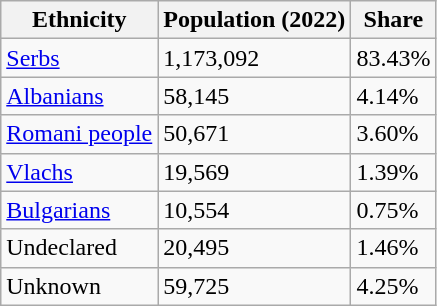<table class="wikitable">
<tr>
<th>Ethnicity</th>
<th>Population (2022)</th>
<th>Share</th>
</tr>
<tr>
<td><a href='#'>Serbs</a></td>
<td>1,173,092</td>
<td>83.43%</td>
</tr>
<tr>
<td><a href='#'>Albanians</a></td>
<td>58,145</td>
<td>4.14%</td>
</tr>
<tr>
<td><a href='#'>Romani people</a></td>
<td>50,671</td>
<td>3.60%</td>
</tr>
<tr>
<td><a href='#'>Vlachs</a></td>
<td>19,569</td>
<td>1.39%</td>
</tr>
<tr>
<td><a href='#'>Bulgarians</a></td>
<td>10,554</td>
<td>0.75%</td>
</tr>
<tr>
<td>Undeclared</td>
<td>20,495</td>
<td>1.46%</td>
</tr>
<tr>
<td>Unknown</td>
<td>59,725</td>
<td>4.25%</td>
</tr>
</table>
